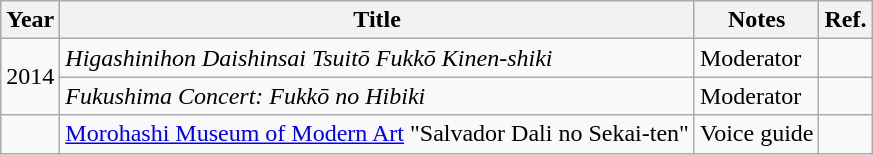<table class="wikitable">
<tr>
<th>Year</th>
<th>Title</th>
<th>Notes</th>
<th>Ref.</th>
</tr>
<tr>
<td rowspan="2">2014</td>
<td><em>Higashinihon Daishinsai Tsuitō Fukkō Kinen-shiki</em></td>
<td>Moderator</td>
<td></td>
</tr>
<tr>
<td><em>Fukushima Concert: Fukkō no Hibiki</em></td>
<td>Moderator</td>
<td></td>
</tr>
<tr>
<td></td>
<td><a href='#'>Morohashi Museum of Modern Art</a> "Salvador Dali no Sekai-ten"</td>
<td>Voice guide</td>
</tr>
</table>
